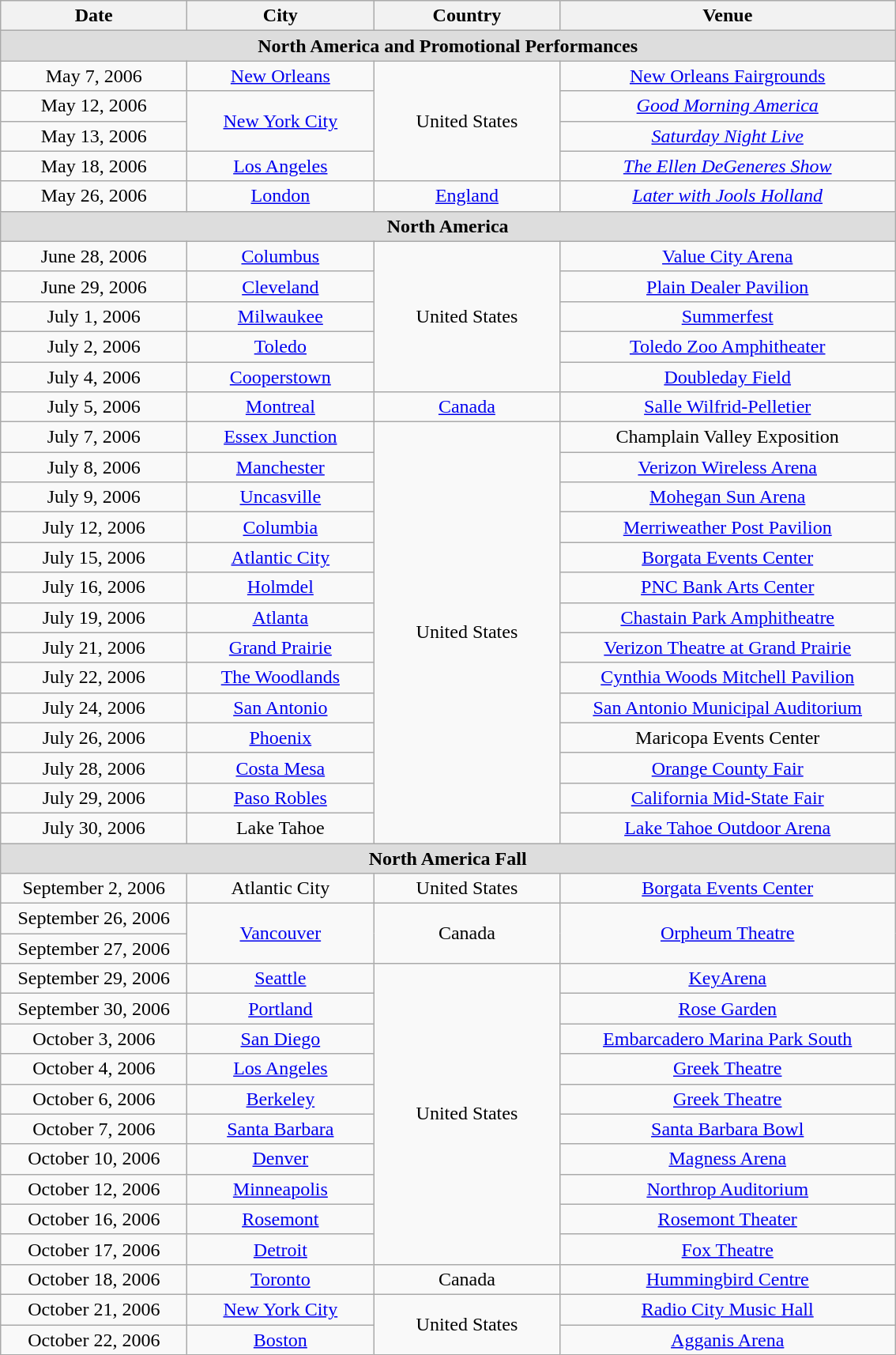<table class="wikitable" style="text-align:center;">
<tr>
<th style="width:150px;">Date</th>
<th style="width:150px;">City</th>
<th style="width:150px;">Country</th>
<th style="width:275px;">Venue</th>
</tr>
<tr style="background:#ddd;">
<td colspan="4"><strong>North America and Promotional Performances</strong></td>
</tr>
<tr>
<td>May 7, 2006</td>
<td><a href='#'>New Orleans</a></td>
<td rowspan="4">United States</td>
<td><a href='#'>New Orleans Fairgrounds</a></td>
</tr>
<tr>
<td>May 12, 2006</td>
<td rowspan="2"><a href='#'>New York City</a></td>
<td><em><a href='#'>Good Morning America</a></em></td>
</tr>
<tr>
<td>May 13, 2006</td>
<td><em><a href='#'>Saturday Night Live</a></em></td>
</tr>
<tr>
<td>May 18, 2006</td>
<td><a href='#'>Los Angeles</a></td>
<td><em><a href='#'>The Ellen DeGeneres Show</a></em> <br></td>
</tr>
<tr>
<td>May 26, 2006</td>
<td><a href='#'>London</a></td>
<td><a href='#'>England</a></td>
<td><em><a href='#'>Later with Jools Holland</a></em></td>
</tr>
<tr style="background:#ddd;">
<td colspan="4"><strong>North America</strong></td>
</tr>
<tr>
<td>June 28, 2006</td>
<td><a href='#'>Columbus</a></td>
<td rowspan="5">United States</td>
<td><a href='#'>Value City Arena</a></td>
</tr>
<tr>
<td>June 29, 2006</td>
<td><a href='#'>Cleveland</a></td>
<td><a href='#'>Plain Dealer Pavilion</a></td>
</tr>
<tr>
<td>July 1, 2006</td>
<td><a href='#'>Milwaukee</a></td>
<td><a href='#'>Summerfest</a></td>
</tr>
<tr>
<td>July 2, 2006</td>
<td><a href='#'>Toledo</a></td>
<td><a href='#'>Toledo Zoo Amphitheater</a></td>
</tr>
<tr>
<td>July 4, 2006</td>
<td><a href='#'>Cooperstown</a></td>
<td><a href='#'>Doubleday Field</a></td>
</tr>
<tr>
<td>July 5, 2006</td>
<td><a href='#'>Montreal</a></td>
<td><a href='#'>Canada</a></td>
<td><a href='#'>Salle Wilfrid-Pelletier</a></td>
</tr>
<tr>
<td>July 7, 2006</td>
<td><a href='#'>Essex Junction</a></td>
<td rowspan="14">United States</td>
<td>Champlain Valley Exposition</td>
</tr>
<tr>
<td>July 8, 2006</td>
<td><a href='#'>Manchester</a></td>
<td><a href='#'>Verizon Wireless Arena</a></td>
</tr>
<tr>
<td>July 9, 2006</td>
<td><a href='#'>Uncasville</a></td>
<td><a href='#'>Mohegan Sun Arena</a></td>
</tr>
<tr>
<td>July 12, 2006</td>
<td><a href='#'>Columbia</a></td>
<td><a href='#'>Merriweather Post Pavilion</a></td>
</tr>
<tr>
<td>July 15, 2006</td>
<td><a href='#'>Atlantic City</a></td>
<td><a href='#'>Borgata Events Center</a></td>
</tr>
<tr>
<td>July 16, 2006</td>
<td><a href='#'>Holmdel</a></td>
<td><a href='#'>PNC Bank Arts Center</a></td>
</tr>
<tr>
<td>July 19, 2006</td>
<td><a href='#'>Atlanta</a></td>
<td><a href='#'>Chastain Park Amphitheatre</a></td>
</tr>
<tr>
<td>July 21, 2006</td>
<td><a href='#'>Grand Prairie</a></td>
<td><a href='#'>Verizon Theatre at Grand Prairie</a></td>
</tr>
<tr>
<td>July 22, 2006</td>
<td><a href='#'>The Woodlands</a></td>
<td><a href='#'>Cynthia Woods Mitchell Pavilion</a></td>
</tr>
<tr>
<td>July 24, 2006</td>
<td><a href='#'>San Antonio</a></td>
<td><a href='#'>San Antonio Municipal Auditorium</a></td>
</tr>
<tr>
<td>July 26, 2006</td>
<td><a href='#'>Phoenix</a></td>
<td>Maricopa Events Center</td>
</tr>
<tr>
<td>July 28, 2006</td>
<td><a href='#'>Costa Mesa</a></td>
<td><a href='#'>Orange County Fair</a></td>
</tr>
<tr>
<td>July 29, 2006</td>
<td><a href='#'>Paso Robles</a></td>
<td><a href='#'>California Mid-State Fair</a></td>
</tr>
<tr>
<td>July 30, 2006</td>
<td>Lake Tahoe</td>
<td><a href='#'>Lake Tahoe Outdoor Arena</a></td>
</tr>
<tr style="background:#ddd;">
<td colspan="4"><strong>North America Fall</strong></td>
</tr>
<tr>
<td>September 2, 2006</td>
<td>Atlantic City</td>
<td>United States</td>
<td><a href='#'>Borgata Events Center</a></td>
</tr>
<tr>
<td>September 26, 2006</td>
<td rowspan="2"><a href='#'>Vancouver</a></td>
<td rowspan="2">Canada</td>
<td rowspan="2"><a href='#'>Orpheum Theatre</a></td>
</tr>
<tr>
<td>September 27, 2006</td>
</tr>
<tr>
<td>September 29, 2006</td>
<td><a href='#'>Seattle</a></td>
<td rowspan="10">United States</td>
<td><a href='#'>KeyArena</a></td>
</tr>
<tr>
<td>September 30, 2006</td>
<td><a href='#'>Portland</a></td>
<td><a href='#'>Rose Garden</a></td>
</tr>
<tr>
<td>October 3, 2006</td>
<td><a href='#'>San Diego</a></td>
<td><a href='#'>Embarcadero Marina Park South</a></td>
</tr>
<tr>
<td>October 4, 2006</td>
<td><a href='#'>Los Angeles</a></td>
<td><a href='#'>Greek Theatre</a></td>
</tr>
<tr>
<td>October 6, 2006</td>
<td><a href='#'>Berkeley</a></td>
<td><a href='#'>Greek Theatre</a></td>
</tr>
<tr>
<td>October 7, 2006</td>
<td><a href='#'>Santa Barbara</a></td>
<td><a href='#'>Santa Barbara Bowl</a></td>
</tr>
<tr>
<td>October 10, 2006</td>
<td><a href='#'>Denver</a></td>
<td><a href='#'>Magness Arena</a></td>
</tr>
<tr>
<td>October 12, 2006</td>
<td><a href='#'>Minneapolis</a></td>
<td><a href='#'>Northrop Auditorium</a></td>
</tr>
<tr>
<td>October 16, 2006</td>
<td><a href='#'>Rosemont</a></td>
<td><a href='#'>Rosemont Theater</a></td>
</tr>
<tr>
<td>October 17, 2006</td>
<td><a href='#'>Detroit</a></td>
<td><a href='#'>Fox Theatre</a></td>
</tr>
<tr>
<td>October 18, 2006</td>
<td><a href='#'>Toronto</a></td>
<td>Canada</td>
<td><a href='#'>Hummingbird Centre</a></td>
</tr>
<tr>
<td>October 21, 2006</td>
<td><a href='#'>New York City</a></td>
<td rowspan="3">United States</td>
<td><a href='#'>Radio City Music Hall</a></td>
</tr>
<tr>
<td>October 22, 2006</td>
<td><a href='#'>Boston</a></td>
<td><a href='#'>Agganis Arena</a></td>
</tr>
</table>
